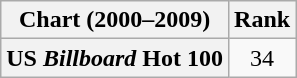<table class="wikitable plainrowheaders" style="text-align:center">
<tr>
<th>Chart (2000–2009)</th>
<th>Rank</th>
</tr>
<tr>
<th scope="row">US <em>Billboard</em> Hot 100</th>
<td style="text-align:center;">34</td>
</tr>
</table>
